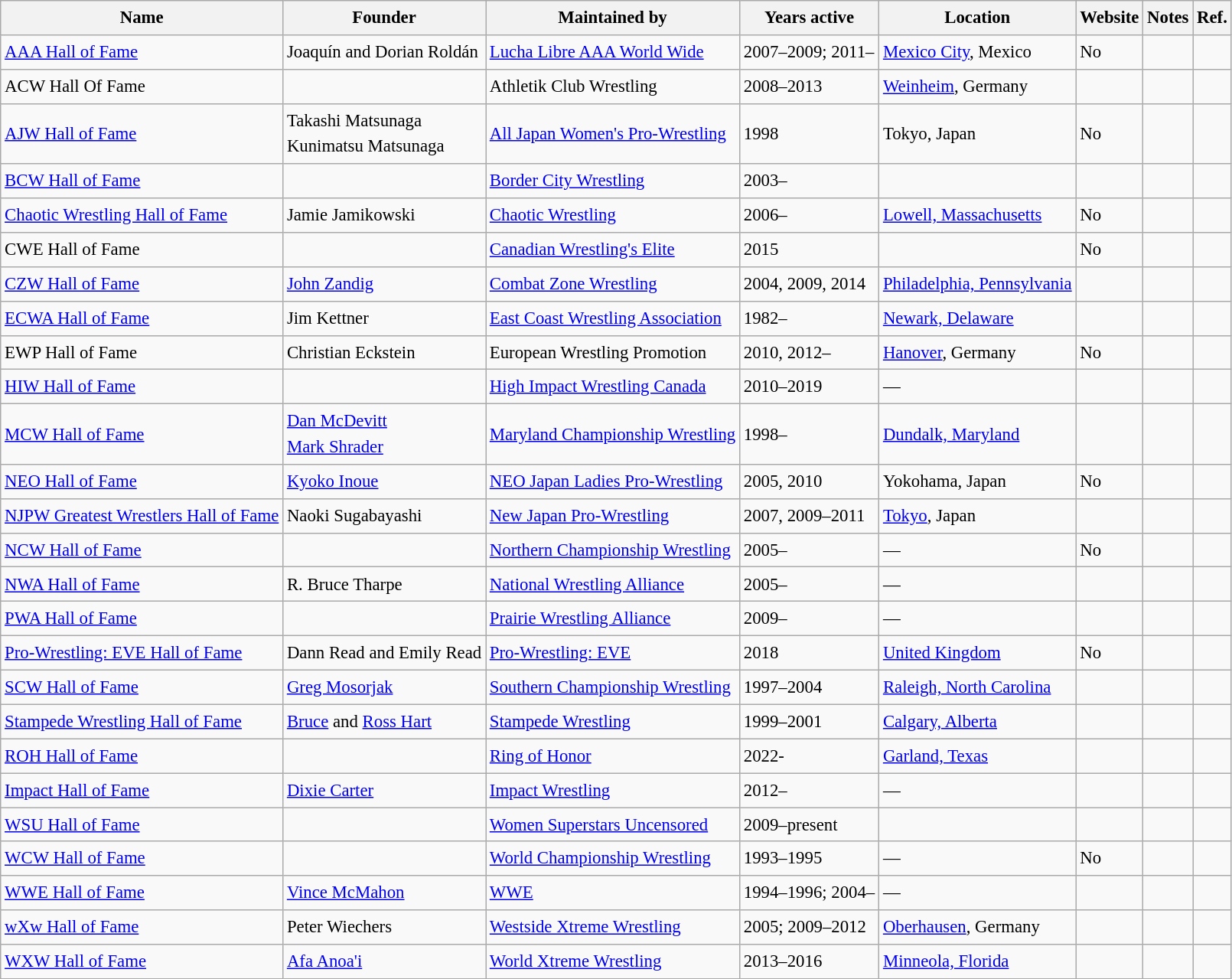<table class="wikitable sortable" style="font-size:95%;border:0px;text-align:left;line-height:150%;">
<tr>
<th>Name</th>
<th>Founder</th>
<th>Maintained by</th>
<th>Years active</th>
<th>Location</th>
<th>Website</th>
<th class="unsortable">Notes</th>
<th class="unsortable">Ref.</th>
</tr>
<tr>
<td><a href='#'>AAA Hall of Fame</a></td>
<td>Joaquín and Dorian Roldán</td>
<td><a href='#'>Lucha Libre AAA World Wide</a></td>
<td>2007–2009; 2011–</td>
<td><a href='#'>Mexico City</a>, Mexico</td>
<td>No</td>
<td></td>
<td></td>
</tr>
<tr>
<td>ACW Hall Of Fame</td>
<td></td>
<td>Athletik Club Wrestling</td>
<td>2008–2013</td>
<td><a href='#'>Weinheim</a>, Germany</td>
<td></td>
<td></td>
<td></td>
</tr>
<tr>
<td><a href='#'>AJW Hall of Fame</a></td>
<td>Takashi Matsunaga<br>Kunimatsu Matsunaga</td>
<td><a href='#'>All Japan Women's Pro-Wrestling</a></td>
<td>1998</td>
<td>Tokyo, Japan</td>
<td>No</td>
<td></td>
<td></td>
</tr>
<tr>
<td><a href='#'>BCW Hall of Fame</a></td>
<td></td>
<td><a href='#'>Border City Wrestling</a></td>
<td>2003–</td>
<td></td>
<td></td>
<td></td>
<td></td>
</tr>
<tr>
<td><a href='#'>Chaotic Wrestling Hall of Fame</a></td>
<td>Jamie Jamikowski</td>
<td><a href='#'>Chaotic Wrestling</a></td>
<td>2006–</td>
<td><a href='#'>Lowell, Massachusetts</a></td>
<td>No</td>
<td></td>
<td></td>
</tr>
<tr>
<td>CWE Hall of Fame</td>
<td></td>
<td><a href='#'>Canadian Wrestling's Elite</a></td>
<td>2015</td>
<td></td>
<td>No</td>
<td></td>
<td></td>
</tr>
<tr>
<td><a href='#'>CZW Hall of Fame</a></td>
<td><a href='#'>John Zandig</a></td>
<td><a href='#'>Combat Zone Wrestling</a></td>
<td>2004, 2009, 2014</td>
<td><a href='#'>Philadelphia, Pennsylvania</a></td>
<td></td>
<td></td>
<td></td>
</tr>
<tr>
<td><a href='#'>ECWA Hall of Fame</a></td>
<td>Jim Kettner</td>
<td><a href='#'>East Coast Wrestling Association</a></td>
<td>1982–</td>
<td><a href='#'>Newark, Delaware</a></td>
<td></td>
<td></td>
<td></td>
</tr>
<tr>
<td>EWP Hall of Fame</td>
<td>Christian Eckstein</td>
<td>European Wrestling Promotion</td>
<td>2010, 2012–</td>
<td><a href='#'>Hanover</a>, Germany</td>
<td>No</td>
<td></td>
<td></td>
</tr>
<tr>
<td><a href='#'>HIW Hall of Fame</a></td>
<td></td>
<td><a href='#'>High Impact Wrestling Canada</a></td>
<td>2010–2019</td>
<td>—</td>
<td></td>
<td></td>
<td></td>
</tr>
<tr>
<td><a href='#'>MCW Hall of Fame</a></td>
<td><a href='#'>Dan McDevitt</a><br><a href='#'>Mark Shrader</a></td>
<td><a href='#'>Maryland Championship Wrestling</a></td>
<td>1998–</td>
<td><a href='#'>Dundalk, Maryland</a></td>
<td></td>
<td></td>
<td></td>
</tr>
<tr>
<td><a href='#'>NEO Hall of Fame</a></td>
<td><a href='#'>Kyoko Inoue</a></td>
<td><a href='#'>NEO Japan Ladies Pro-Wrestling</a></td>
<td>2005, 2010</td>
<td>Yokohama, Japan</td>
<td>No</td>
<td></td>
<td></td>
</tr>
<tr>
<td><a href='#'>NJPW Greatest Wrestlers Hall of Fame</a></td>
<td>Naoki Sugabayashi</td>
<td><a href='#'>New Japan Pro-Wrestling</a></td>
<td>2007, 2009–2011</td>
<td><a href='#'>Tokyo</a>, Japan</td>
<td></td>
<td></td>
<td></td>
</tr>
<tr>
<td><a href='#'>NCW Hall of Fame</a></td>
<td></td>
<td><a href='#'>Northern Championship Wrestling</a></td>
<td>2005–</td>
<td>—</td>
<td>No</td>
<td></td>
<td></td>
</tr>
<tr>
<td><a href='#'>NWA Hall of Fame</a></td>
<td>R. Bruce Tharpe</td>
<td><a href='#'>National Wrestling Alliance</a></td>
<td>2005–</td>
<td>—</td>
<td></td>
<td></td>
<td></td>
</tr>
<tr>
<td><a href='#'>PWA Hall of Fame</a></td>
<td></td>
<td><a href='#'>Prairie Wrestling Alliance</a></td>
<td>2009–</td>
<td>—</td>
<td></td>
<td></td>
<td></td>
</tr>
<tr>
<td><a href='#'>Pro-Wrestling: EVE Hall of Fame</a></td>
<td>Dann Read and Emily Read</td>
<td><a href='#'>Pro-Wrestling: EVE</a></td>
<td>2018</td>
<td><a href='#'>United Kingdom</a></td>
<td>No</td>
<td></td>
<td></td>
</tr>
<tr>
<td><a href='#'>SCW Hall of Fame</a></td>
<td><a href='#'>Greg Mosorjak</a></td>
<td><a href='#'>Southern Championship Wrestling</a></td>
<td>1997–2004</td>
<td><a href='#'>Raleigh, North Carolina</a></td>
<td></td>
<td></td>
<td></td>
</tr>
<tr>
<td><a href='#'>Stampede Wrestling Hall of Fame</a></td>
<td><a href='#'>Bruce</a> and <a href='#'>Ross Hart</a></td>
<td><a href='#'>Stampede Wrestling</a></td>
<td>1999–2001</td>
<td><a href='#'>Calgary, Alberta</a></td>
<td></td>
<td></td>
<td></td>
</tr>
<tr>
<td><a href='#'>ROH Hall of Fame</a></td>
<td></td>
<td><a href='#'>Ring of Honor</a></td>
<td>2022-</td>
<td><a href='#'>Garland, Texas</a></td>
<td></td>
<td></td>
<td></td>
</tr>
<tr>
<td><a href='#'>Impact Hall of Fame</a></td>
<td><a href='#'>Dixie Carter</a></td>
<td><a href='#'>Impact Wrestling</a></td>
<td>2012–</td>
<td>—</td>
<td></td>
<td></td>
<td></td>
</tr>
<tr>
<td><a href='#'>WSU Hall of Fame</a></td>
<td></td>
<td><a href='#'>Women Superstars Uncensored</a></td>
<td>2009–present</td>
<td></td>
<td></td>
<td></td>
<td></td>
</tr>
<tr>
<td><a href='#'>WCW Hall of Fame</a></td>
<td></td>
<td><a href='#'>World Championship Wrestling</a></td>
<td>1993–1995</td>
<td>—</td>
<td>No</td>
<td></td>
<td></td>
</tr>
<tr>
<td><a href='#'>WWE Hall of Fame</a></td>
<td><a href='#'>Vince McMahon</a></td>
<td><a href='#'>WWE</a></td>
<td>1994–1996; 2004–</td>
<td>—</td>
<td></td>
<td></td>
<td></td>
</tr>
<tr>
<td><a href='#'>wXw Hall of Fame</a></td>
<td>Peter Wiechers</td>
<td><a href='#'>Westside Xtreme Wrestling</a></td>
<td>2005; 2009–2012</td>
<td><a href='#'>Oberhausen</a>, Germany</td>
<td></td>
<td></td>
<td></td>
</tr>
<tr>
<td><a href='#'>WXW Hall of Fame</a></td>
<td><a href='#'>Afa Anoa'i</a></td>
<td><a href='#'>World Xtreme Wrestling</a></td>
<td>2013–2016</td>
<td><a href='#'>Minneola, Florida</a></td>
<td></td>
<td></td>
<td></td>
</tr>
</table>
